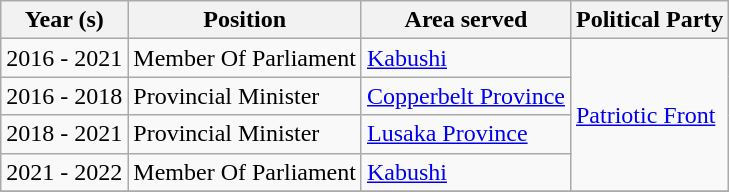<table class="wikitable">
<tr>
<th>Year (s)</th>
<th>Position</th>
<th>Area served</th>
<th>Political Party</th>
</tr>
<tr>
<td>2016 - 2021</td>
<td>Member Of Parliament</td>
<td><a href='#'>Kabushi</a></td>
<td rowspan="4"><a href='#'>Patriotic Front</a></td>
</tr>
<tr>
<td>2016 - 2018</td>
<td>Provincial Minister</td>
<td><a href='#'>Copperbelt Province</a></td>
</tr>
<tr>
<td>2018 - 2021</td>
<td>Provincial Minister</td>
<td><a href='#'>Lusaka Province</a></td>
</tr>
<tr>
<td>2021 - 2022</td>
<td>Member Of Parliament</td>
<td><a href='#'>Kabushi</a></td>
</tr>
<tr>
</tr>
</table>
